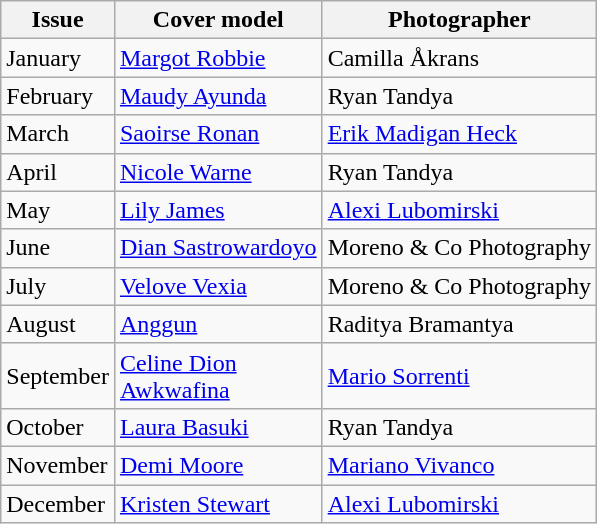<table class="sortable wikitable">
<tr>
<th>Issue</th>
<th>Cover model</th>
<th>Photographer</th>
</tr>
<tr>
<td>January</td>
<td><a href='#'>Margot Robbie</a></td>
<td>Camilla Åkrans</td>
</tr>
<tr>
<td>February</td>
<td><a href='#'>Maudy Ayunda</a></td>
<td>Ryan Tandya</td>
</tr>
<tr>
<td>March</td>
<td><a href='#'>Saoirse Ronan</a></td>
<td><a href='#'>Erik Madigan Heck</a></td>
</tr>
<tr>
<td>April</td>
<td><a href='#'>Nicole Warne</a></td>
<td>Ryan Tandya</td>
</tr>
<tr>
<td>May</td>
<td><a href='#'>Lily James</a></td>
<td><a href='#'>Alexi Lubomirski</a></td>
</tr>
<tr>
<td>June</td>
<td><a href='#'>Dian Sastrowardoyo</a></td>
<td>Moreno & Co Photography</td>
</tr>
<tr>
<td>July</td>
<td><a href='#'>Velove Vexia</a></td>
<td>Moreno & Co Photography</td>
</tr>
<tr>
<td>August</td>
<td><a href='#'>Anggun</a></td>
<td>Raditya Bramantya</td>
</tr>
<tr>
<td>September</td>
<td><a href='#'>Celine Dion</a><br><a href='#'>Awkwafina</a></td>
<td><a href='#'>Mario Sorrenti</a></td>
</tr>
<tr>
<td>October</td>
<td><a href='#'>Laura Basuki</a></td>
<td>Ryan Tandya</td>
</tr>
<tr>
<td>November</td>
<td><a href='#'>Demi Moore</a></td>
<td><a href='#'>Mariano Vivanco</a></td>
</tr>
<tr>
<td>December</td>
<td><a href='#'>Kristen Stewart</a></td>
<td><a href='#'>Alexi Lubomirski</a></td>
</tr>
</table>
